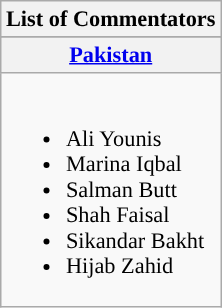<table class="wikitable" style="font-size:93%;">
<tr class="sortbottom">
<th style="text-align: center" colspan=6><strong>List of Commentators</strong></th>
</tr>
<tr>
</tr>
<tr class="sortbottom">
<th style="text-align: center"> <a href='#'>Pakistan</a></th>
</tr>
<tr>
<td valign="top"><br><ul><li>Ali Younis</li><li>Marina Iqbal</li><li>Salman Butt</li><li>Shah Faisal</li><li>Sikandar Bakht</li><li>Hijab Zahid</li></ul></td>
</tr>
</table>
